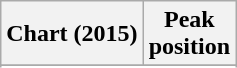<table class="wikitable sortable">
<tr>
<th>Chart (2015)</th>
<th>Peak<br>position</th>
</tr>
<tr>
</tr>
<tr>
</tr>
</table>
